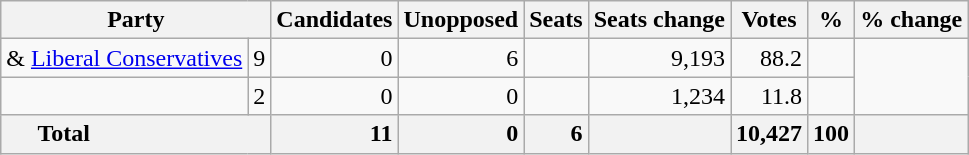<table class="wikitable sortable">
<tr>
<th colspan=2>Party</th>
<th>Candidates</th>
<th>Unopposed</th>
<th>Seats</th>
<th>Seats change</th>
<th>Votes</th>
<th>%</th>
<th>% change</th>
</tr>
<tr>
<td> & <a href='#'>Liberal Conservatives</a></td>
<td align=right>9</td>
<td align=right>0</td>
<td align=right>6</td>
<td align=right></td>
<td align=right>9,193</td>
<td align=right>88.2</td>
<td align=right></td>
</tr>
<tr>
<td></td>
<td align=right>2</td>
<td align=right>0</td>
<td align=right>0</td>
<td align=right></td>
<td align=right>1,234</td>
<td align=right>11.8</td>
<td align=right></td>
</tr>
<tr class="sortbottom" style="font-weight: bold; text-align: right; background: #f2f2f2;">
<th colspan="2" style="padding-left: 1.5em; text-align: left;">Total</th>
<td align=right>11</td>
<td align=right>0</td>
<td align=right>6</td>
<td align=right></td>
<td align=right>10,427</td>
<td align=right>100</td>
<td align=right></td>
</tr>
</table>
